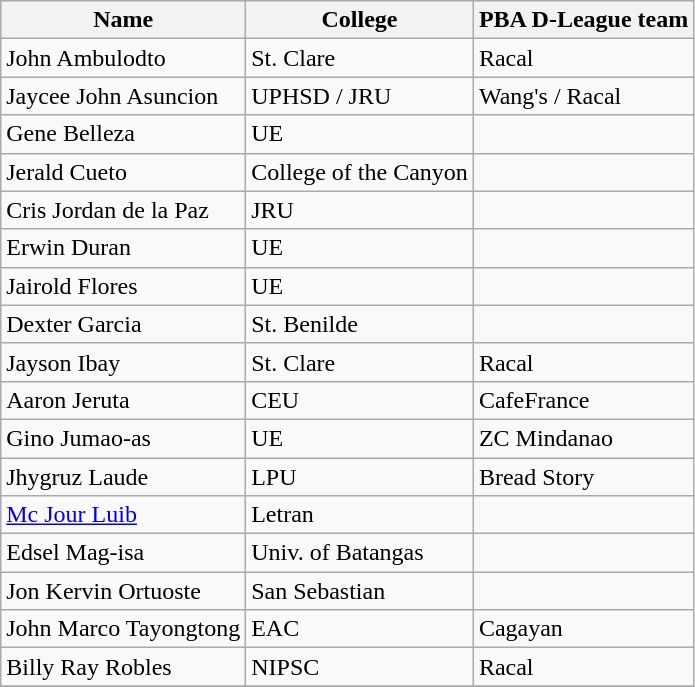<table class=wikitable>
<tr>
<th>Name</th>
<th>College</th>
<th>PBA D-League team</th>
</tr>
<tr>
<td>John Ambulodto</td>
<td>St. Clare</td>
<td>Racal</td>
</tr>
<tr>
<td>Jaycee John Asuncion</td>
<td>UPHSD / JRU</td>
<td>Wang's / Racal</td>
</tr>
<tr>
<td>Gene Belleza</td>
<td>UE</td>
<td></td>
</tr>
<tr>
<td>Jerald Cueto</td>
<td>College of the Canyon</td>
<td></td>
</tr>
<tr>
<td>Cris Jordan de la Paz</td>
<td>JRU</td>
<td></td>
</tr>
<tr>
<td>Erwin Duran</td>
<td>UE</td>
<td></td>
</tr>
<tr>
<td>Jairold Flores</td>
<td>UE</td>
<td></td>
</tr>
<tr>
<td>Dexter Garcia</td>
<td>St. Benilde</td>
<td></td>
</tr>
<tr>
<td>Jayson Ibay</td>
<td>St. Clare</td>
<td>Racal</td>
</tr>
<tr>
<td>Aaron Jeruta</td>
<td>CEU</td>
<td>CafeFrance</td>
</tr>
<tr>
<td>Gino Jumao-as</td>
<td>UE</td>
<td>ZC Mindanao</td>
</tr>
<tr>
<td>Jhygruz Laude</td>
<td>LPU</td>
<td>Bread Story</td>
</tr>
<tr>
<td><a href='#'>Mc Jour Luib</a></td>
<td>Letran</td>
<td></td>
</tr>
<tr>
<td>Edsel Mag-isa</td>
<td>Univ. of Batangas</td>
<td></td>
</tr>
<tr>
<td>Jon Kervin Ortuoste</td>
<td>San Sebastian</td>
<td></td>
</tr>
<tr>
<td>John Marco Tayongtong</td>
<td>EAC</td>
<td>Cagayan</td>
</tr>
<tr>
<td>Billy Ray Robles</td>
<td>NIPSC</td>
<td>Racal</td>
</tr>
<tr>
</tr>
</table>
